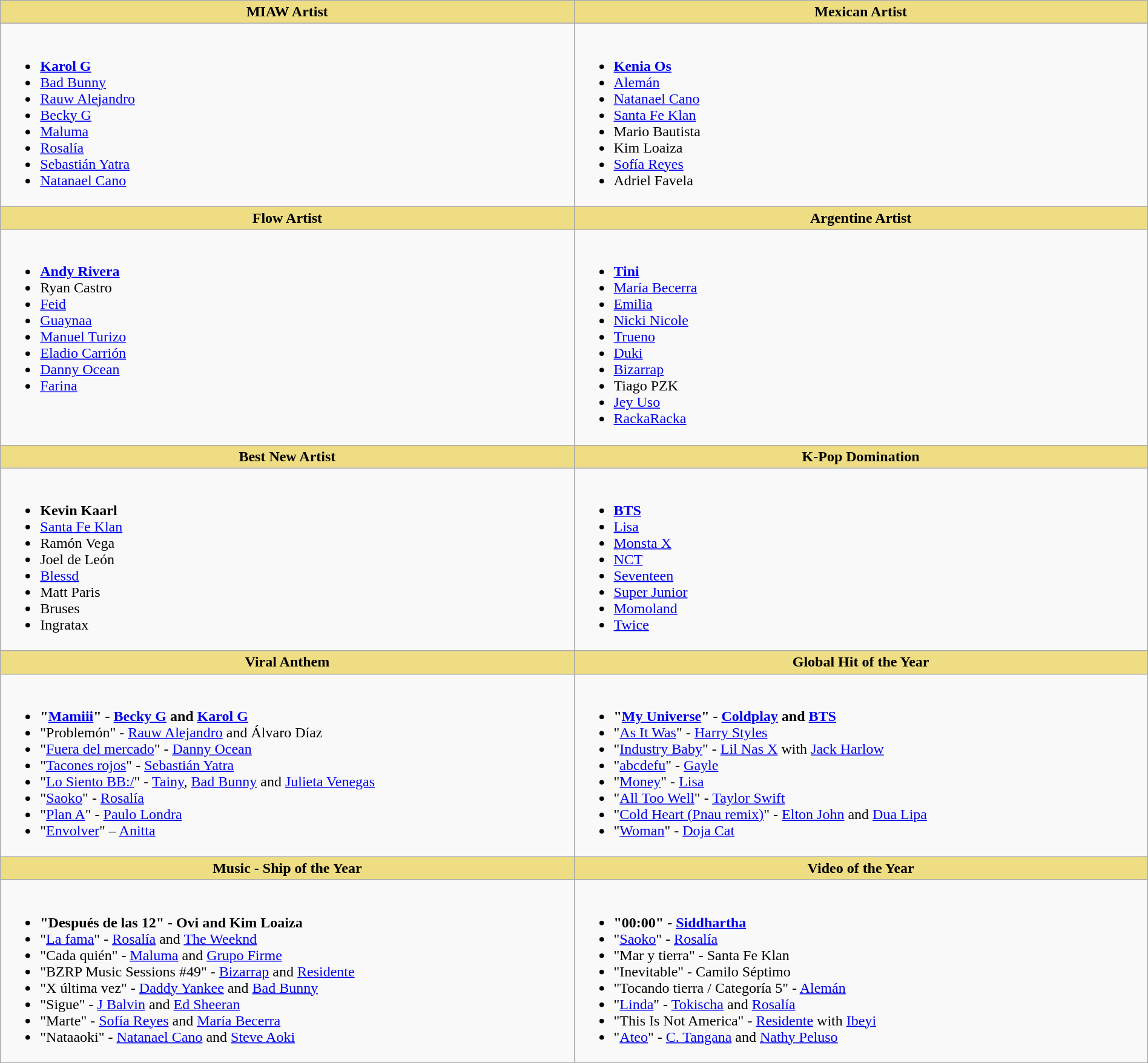<table class="wikitable" style="width:100%">
<tr>
<th style="background:#EEDD82; width:50%">MIAW Artist</th>
<th style="background:#EEDD82; width:50%">Mexican Artist</th>
</tr>
<tr>
<td valign="top"><br><ul><li><strong><a href='#'>Karol G</a> </strong></li><li><a href='#'>Bad Bunny</a></li><li><a href='#'>Rauw Alejandro</a></li><li><a href='#'>Becky G</a></li><li><a href='#'>Maluma</a></li><li><a href='#'>Rosalía</a></li><li><a href='#'>Sebastián Yatra</a></li><li><a href='#'>Natanael Cano</a></li></ul></td>
<td valign="top"><br><ul><li><strong><a href='#'>Kenia Os</a> </strong></li><li><a href='#'>Alemán</a></li><li><a href='#'>Natanael Cano</a></li><li><a href='#'>Santa Fe Klan</a></li><li>Mario Bautista</li><li>Kim Loaiza</li><li><a href='#'>Sofía Reyes</a></li><li>Adriel Favela</li></ul></td>
</tr>
<tr>
<th style="background:#EEDD82; width:50%">Flow Artist</th>
<th style="background:#EEDD82; width:50%">Argentine Artist</th>
</tr>
<tr>
<td valign="top"><br><ul><li><strong><a href='#'>Andy Rivera</a> </strong></li><li>Ryan Castro</li><li><a href='#'>Feid</a></li><li><a href='#'>Guaynaa</a></li><li><a href='#'>Manuel Turizo</a></li><li><a href='#'>Eladio Carrión</a></li><li><a href='#'>Danny Ocean</a></li><li><a href='#'>Farina</a></li></ul></td>
<td valign="top"><br><ul><li><strong><a href='#'>Tini</a> </strong></li><li><a href='#'>María Becerra</a></li><li><a href='#'>Emilia</a></li><li><a href='#'>Nicki Nicole</a></li><li><a href='#'>Trueno</a></li><li><a href='#'>Duki</a></li><li><a href='#'>Bizarrap</a></li><li>Tiago PZK</li><li><a href='#'>Jey Uso</a></li><li><a href='#'>RackaRacka</a></li></ul></td>
</tr>
<tr>
<th style="background:#EEDD82; width:50%">Best New Artist</th>
<th style="background:#EEDD82; width:50%">K-Pop Domination</th>
</tr>
<tr>
<td valign="top"><br><ul><li><strong>Kevin Kaarl</strong></li><li><a href='#'>Santa Fe Klan</a></li><li>Ramón Vega</li><li>Joel de León</li><li><a href='#'>Blessd</a></li><li>Matt Paris</li><li>Bruses</li><li>Ingratax</li></ul></td>
<td valign="top"><br><ul><li><strong><a href='#'>BTS</a> </strong></li><li><a href='#'>Lisa</a></li><li><a href='#'>Monsta X</a></li><li><a href='#'>NCT</a></li><li><a href='#'>Seventeen</a></li><li><a href='#'>Super Junior</a></li><li><a href='#'>Momoland</a></li><li><a href='#'>Twice</a></li></ul></td>
</tr>
<tr>
<th style="background:#EEDD82; width:50%">Viral Anthem</th>
<th style="background:#EEDD82; width:50%">Global Hit of the Year</th>
</tr>
<tr>
<td valign="top"><br><ul><li><strong>"<a href='#'>Mamiii</a>" - <a href='#'>Becky G</a> and <a href='#'>Karol G</a> </strong></li><li>"Problemón" - <a href='#'>Rauw Alejandro</a> and Álvaro Díaz</li><li>"<a href='#'>Fuera del mercado</a>" - <a href='#'>Danny Ocean</a></li><li>"<a href='#'>Tacones rojos</a>" - <a href='#'>Sebastián Yatra</a></li><li>"<a href='#'>Lo Siento BB:/</a>" - <a href='#'>Tainy</a>, <a href='#'>Bad Bunny</a> and <a href='#'>Julieta Venegas</a></li><li>"<a href='#'>Saoko</a>" - <a href='#'>Rosalía</a></li><li>"<a href='#'>Plan A</a>" - <a href='#'>Paulo Londra</a></li><li>"<a href='#'>Envolver</a>" – <a href='#'>Anitta</a></li></ul></td>
<td valign="top"><br><ul><li><strong>"<a href='#'>My Universe</a>" - <a href='#'>Coldplay</a> and  <a href='#'>BTS</a></strong></li><li>"<a href='#'>As It Was</a>" - <a href='#'>Harry Styles</a></li><li>"<a href='#'>Industry Baby</a>" - <a href='#'>Lil Nas X</a> with <a href='#'>Jack Harlow</a></li><li>"<a href='#'>abcdefu</a>" - <a href='#'>Gayle</a></li><li>"<a href='#'>Money</a>" - <a href='#'>Lisa</a></li><li>"<a href='#'>All Too Well</a>" - <a href='#'>Taylor Swift</a></li><li>"<a href='#'>Cold Heart (Pnau remix)</a>" - <a href='#'>Elton John</a> and <a href='#'>Dua Lipa</a></li><li>"<a href='#'>Woman</a>" - <a href='#'>Doja Cat</a></li></ul></td>
</tr>
<tr>
<th style="background:#EEDD82; width:50%">Music - Ship of the Year</th>
<th style="background:#EEDD82; width:50%">Video of the Year</th>
</tr>
<tr>
<td valign="top"><br><ul><li><strong>"Después de las 12" - Ovi and  Kim Loaiza</strong></li><li>"<a href='#'>La fama</a>" - <a href='#'>Rosalía</a> and <a href='#'>The Weeknd</a></li><li>"Cada quién" - <a href='#'>Maluma</a> and <a href='#'>Grupo Firme</a></li><li>"BZRP Music Sessions #49" - <a href='#'>Bizarrap</a> and <a href='#'>Residente</a></li><li>"X última vez" - <a href='#'>Daddy Yankee</a> and <a href='#'>Bad Bunny</a></li><li>"Sigue" - <a href='#'>J Balvin</a> and <a href='#'>Ed Sheeran</a></li><li>"Marte" - <a href='#'>Sofía Reyes</a> and <a href='#'>María Becerra</a></li><li>"Nataaoki" - <a href='#'>Natanael Cano</a> and <a href='#'>Steve Aoki</a></li></ul></td>
<td valign="top"><br><ul><li><strong>"00:00" - <a href='#'>Siddhartha</a></strong></li><li>"<a href='#'>Saoko</a>" - <a href='#'>Rosalía</a></li><li>"Mar y tierra" - Santa Fe Klan</li><li>"Inevitable" - Camilo Séptimo</li><li>"Tocando tierra / Categoría 5" - <a href='#'>Alemán</a></li><li>"<a href='#'>Linda</a>" - <a href='#'>Tokischa</a> and <a href='#'>Rosalía</a></li><li>"This Is Not America" - <a href='#'>Residente</a> with <a href='#'>Ibeyi</a></li><li>"<a href='#'>Ateo</a>" - <a href='#'>C. Tangana</a> and <a href='#'>Nathy Peluso</a></li></ul></td>
</tr>
</table>
